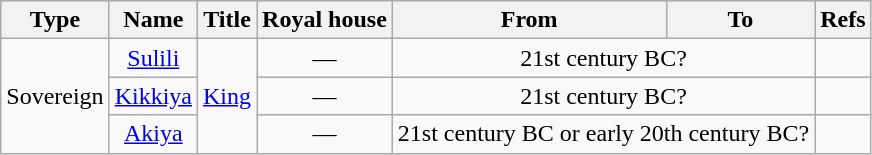<table style="text-align:center;" class="wikitable">
<tr>
<th>Type</th>
<th>Name</th>
<th>Title</th>
<th>Royal house</th>
<th>From</th>
<th>To</th>
<th>Refs</th>
</tr>
<tr>
<td rowspan="3">Sovereign</td>
<td><a href='#'>Sulili</a></td>
<td rowspan="3"><a href='#'>King</a></td>
<td>—</td>
<td colspan="2">21st century BC?</td>
<td></td>
</tr>
<tr>
<td><a href='#'>Kikkiya</a></td>
<td>—</td>
<td colspan="2">21st century BC?</td>
<td></td>
</tr>
<tr>
<td><a href='#'>Akiya</a></td>
<td>—</td>
<td colspan="2">21st century BC or early 20th century BC?</td>
<td></td>
</tr>
</table>
